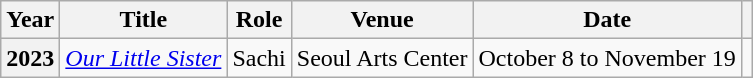<table class="wikitable plainrowheaders">
<tr>
<th scope="col">Year</th>
<th scope="col">Title</th>
<th scope="col">Role</th>
<th scope="col">Venue</th>
<th scope="col">Date</th>
<th scope="col" class="unsortable"></th>
</tr>
<tr>
<th scope="row">2023</th>
<td><em><a href='#'>Our Little Sister</a></em></td>
<td>Sachi</td>
<td>Seoul Arts Center</td>
<td>October 8 to November 19</td>
<td style="text-align:center"></td>
</tr>
</table>
